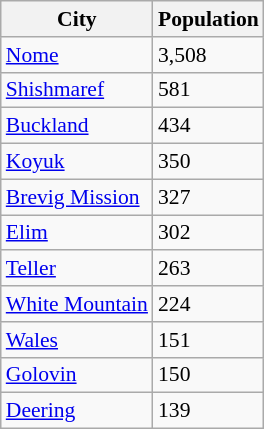<table class="wikitable" style="font-size: 90%;">
<tr>
<th>City</th>
<th>Population</th>
</tr>
<tr>
<td><a href='#'>Nome</a></td>
<td>3,508</td>
</tr>
<tr>
<td><a href='#'>Shishmaref</a></td>
<td>581</td>
</tr>
<tr>
<td><a href='#'>Buckland</a></td>
<td>434</td>
</tr>
<tr>
<td><a href='#'>Koyuk</a></td>
<td>350</td>
</tr>
<tr>
<td><a href='#'>Brevig Mission</a></td>
<td>327</td>
</tr>
<tr>
<td><a href='#'>Elim</a></td>
<td>302</td>
</tr>
<tr>
<td><a href='#'>Teller</a></td>
<td>263</td>
</tr>
<tr>
<td><a href='#'>White Mountain</a></td>
<td>224</td>
</tr>
<tr>
<td><a href='#'>Wales</a></td>
<td>151</td>
</tr>
<tr>
<td><a href='#'>Golovin</a></td>
<td>150</td>
</tr>
<tr>
<td><a href='#'>Deering</a></td>
<td>139</td>
</tr>
</table>
